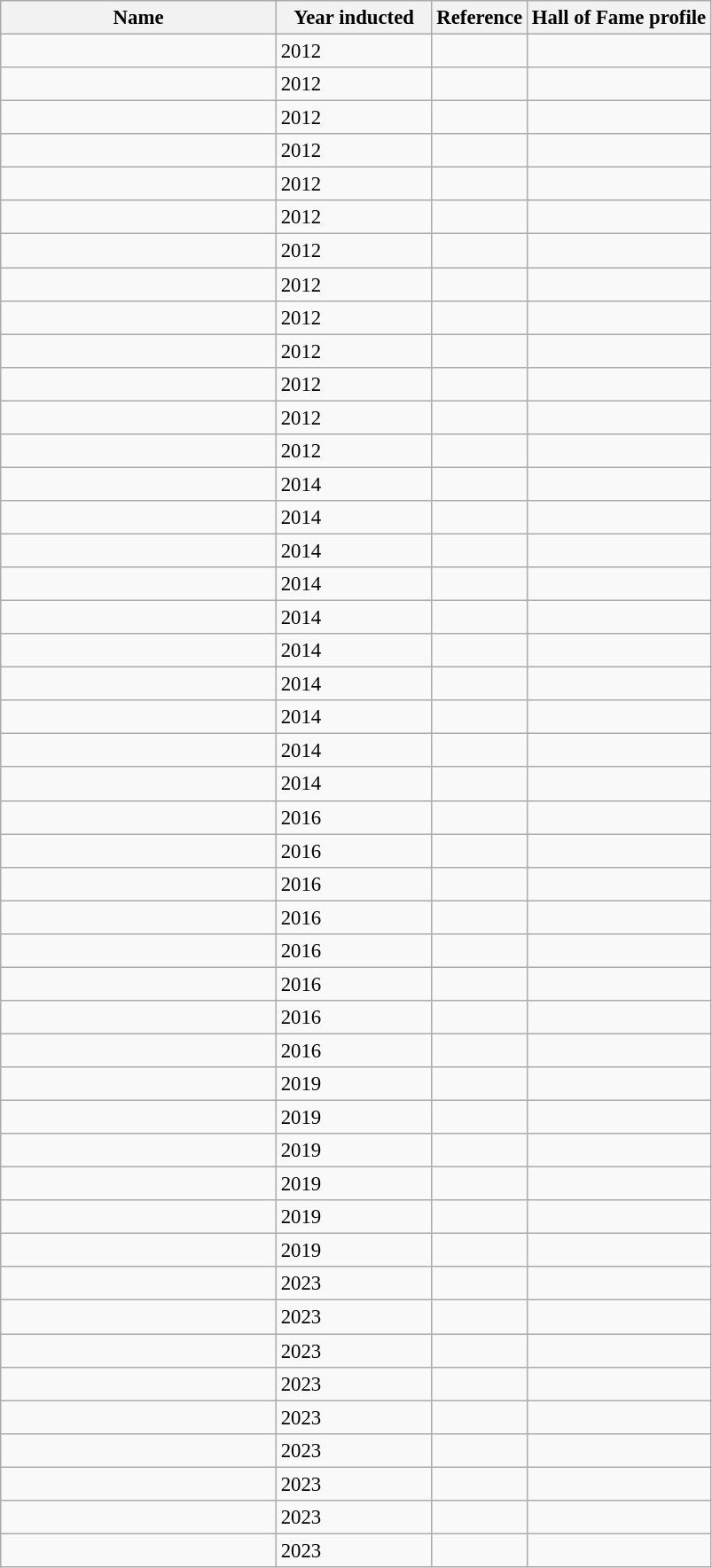<table class="wikitable plainrowheaders sortable" style="font-size:95%">
<tr>
<th scope="col" style="width:200px;"><strong>Name</strong></th>
<th scope="col" style="width:110px;"><strong>Year inducted</strong></th>
<th><strong>Reference</strong></th>
<th><strong>Hall of Fame profile</strong></th>
</tr>
<tr>
<td></td>
<td>2012</td>
<td></td>
<td></td>
</tr>
<tr>
<td></td>
<td>2012</td>
<td></td>
<td></td>
</tr>
<tr>
<td></td>
<td>2012</td>
<td></td>
<td></td>
</tr>
<tr>
<td></td>
<td>2012</td>
<td></td>
<td></td>
</tr>
<tr>
<td></td>
<td>2012</td>
<td></td>
<td></td>
</tr>
<tr>
<td></td>
<td>2012</td>
<td></td>
<td></td>
</tr>
<tr>
<td></td>
<td>2012</td>
<td></td>
<td></td>
</tr>
<tr>
<td></td>
<td>2012</td>
<td></td>
<td></td>
</tr>
<tr>
<td></td>
<td>2012</td>
<td></td>
<td></td>
</tr>
<tr>
<td></td>
<td>2012</td>
<td></td>
<td></td>
</tr>
<tr>
<td></td>
<td>2012</td>
<td></td>
<td></td>
</tr>
<tr>
<td></td>
<td>2012</td>
<td></td>
<td></td>
</tr>
<tr>
<td></td>
<td>2012</td>
<td></td>
<td></td>
</tr>
<tr>
<td></td>
<td>2014</td>
<td></td>
<td></td>
</tr>
<tr>
<td></td>
<td>2014</td>
<td></td>
<td></td>
</tr>
<tr>
<td></td>
<td>2014</td>
<td></td>
<td></td>
</tr>
<tr>
<td></td>
<td>2014</td>
<td></td>
<td></td>
</tr>
<tr>
<td></td>
<td>2014</td>
<td></td>
<td></td>
</tr>
<tr>
<td></td>
<td>2014</td>
<td></td>
<td></td>
</tr>
<tr>
<td></td>
<td>2014</td>
<td></td>
<td></td>
</tr>
<tr>
<td></td>
<td>2014</td>
<td></td>
<td></td>
</tr>
<tr>
<td></td>
<td>2014</td>
<td></td>
<td></td>
</tr>
<tr>
<td></td>
<td>2014</td>
<td></td>
<td></td>
</tr>
<tr>
<td></td>
<td>2016</td>
<td></td>
<td></td>
</tr>
<tr>
<td></td>
<td>2016</td>
<td></td>
<td></td>
</tr>
<tr>
<td></td>
<td>2016</td>
<td></td>
<td></td>
</tr>
<tr>
<td></td>
<td>2016</td>
<td></td>
<td></td>
</tr>
<tr>
<td></td>
<td>2016</td>
<td></td>
<td></td>
</tr>
<tr>
<td></td>
<td>2016</td>
<td></td>
<td></td>
</tr>
<tr>
<td></td>
<td>2016</td>
<td></td>
<td></td>
</tr>
<tr>
<td></td>
<td>2016</td>
<td></td>
<td></td>
</tr>
<tr>
<td></td>
<td>2019</td>
<td></td>
<td></td>
</tr>
<tr>
<td></td>
<td>2019</td>
<td></td>
<td></td>
</tr>
<tr>
<td></td>
<td>2019</td>
<td></td>
<td></td>
</tr>
<tr>
<td></td>
<td>2019</td>
<td></td>
<td></td>
</tr>
<tr>
<td></td>
<td>2019</td>
<td></td>
<td></td>
</tr>
<tr>
<td></td>
<td>2019</td>
<td></td>
<td></td>
</tr>
<tr>
<td></td>
<td>2023</td>
<td></td>
<td></td>
</tr>
<tr>
<td></td>
<td>2023</td>
<td></td>
<td></td>
</tr>
<tr>
<td></td>
<td>2023</td>
<td></td>
<td></td>
</tr>
<tr>
<td></td>
<td>2023</td>
<td></td>
<td></td>
</tr>
<tr>
<td></td>
<td>2023</td>
<td></td>
<td></td>
</tr>
<tr>
<td></td>
<td>2023</td>
<td></td>
<td></td>
</tr>
<tr>
<td></td>
<td>2023</td>
<td></td>
<td></td>
</tr>
<tr>
<td></td>
<td>2023</td>
<td></td>
<td></td>
</tr>
<tr>
<td></td>
<td>2023</td>
<td></td>
<td></td>
</tr>
</table>
